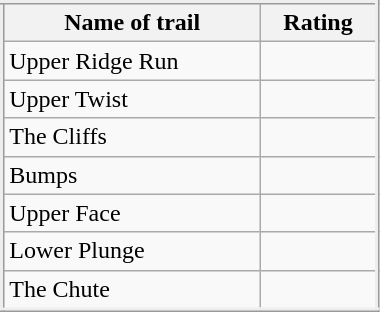<table class="wikitable" style="margin:10px; float:left; border: inset; border-collapse:collapse;" border="2" width="20%">
<tr>
<th>Name of trail</th>
<th>Rating</th>
</tr>
<tr>
<td>Upper Ridge Run</td>
<td></td>
</tr>
<tr>
<td>Upper Twist</td>
<td></td>
</tr>
<tr>
<td>The Cliffs</td>
<td></td>
</tr>
<tr>
<td>Bumps</td>
<td></td>
</tr>
<tr>
<td>Upper Face</td>
<td></td>
</tr>
<tr>
<td>Lower Plunge</td>
<td></td>
</tr>
<tr>
<td>The Chute</td>
<td></td>
</tr>
</table>
